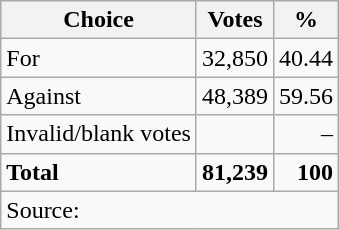<table class=wikitable style=text-align:right>
<tr>
<th>Choice</th>
<th>Votes</th>
<th>%</th>
</tr>
<tr>
<td align=left>For</td>
<td>32,850</td>
<td>40.44</td>
</tr>
<tr>
<td align=left>Against</td>
<td>48,389</td>
<td>59.56</td>
</tr>
<tr>
<td align=left>Invalid/blank votes</td>
<td></td>
<td>–</td>
</tr>
<tr>
<td align=left><strong>Total</strong></td>
<td><strong>81,239</strong></td>
<td><strong>100</strong></td>
</tr>
<tr>
<td align=left colspan=3>Source: </td>
</tr>
</table>
